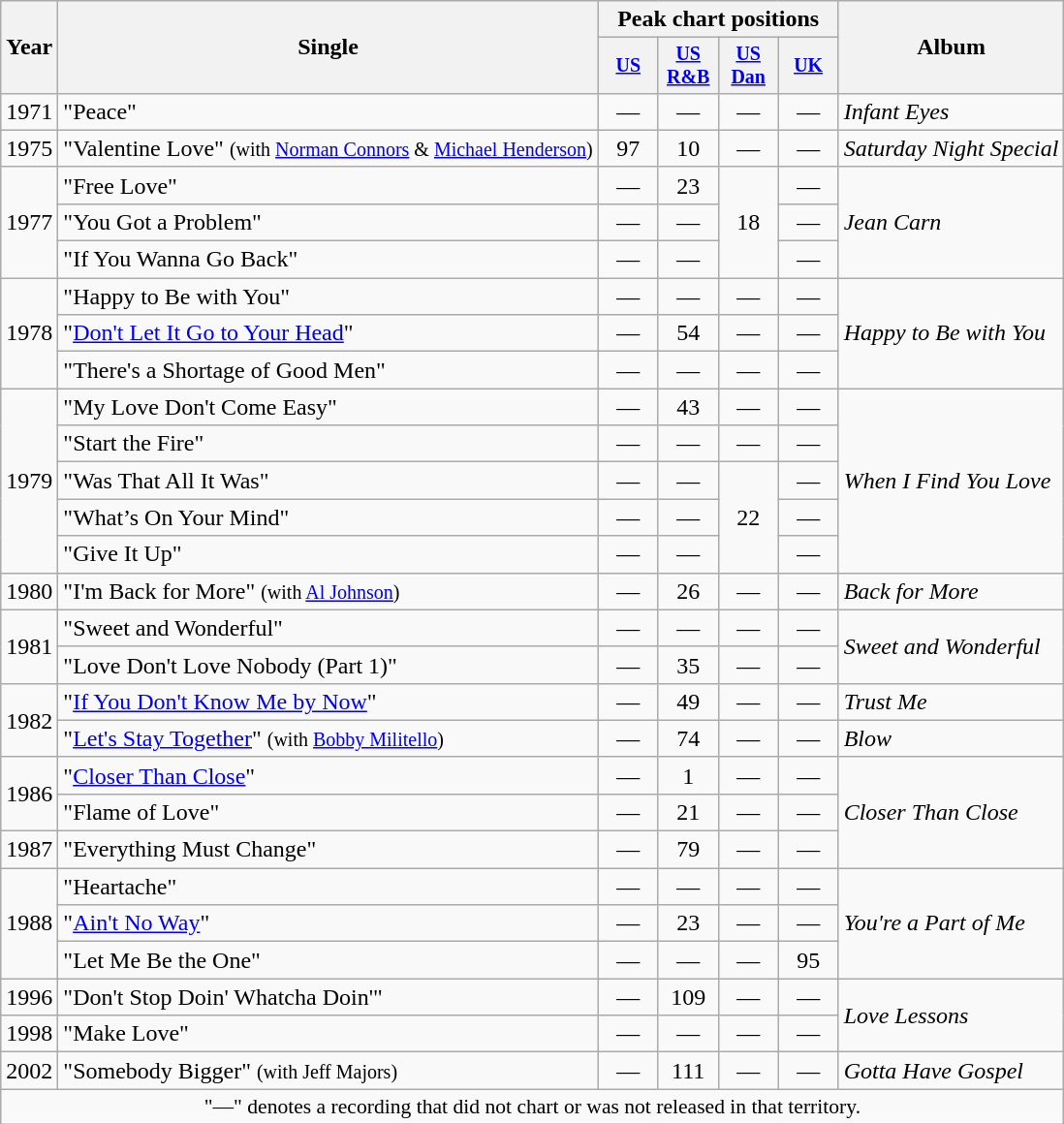<table class="wikitable" style="text-align:center;">
<tr>
<th rowspan="2">Year</th>
<th rowspan="2">Single</th>
<th colspan="4">Peak chart positions</th>
<th rowspan="2">Album</th>
</tr>
<tr style="font-size:smaller;">
<th width="35"><a href='#'>US</a><br></th>
<th width="35"><a href='#'>US<br>R&B</a><br></th>
<th width="35"><a href='#'>US<br>Dan</a><br></th>
<th width="35"><a href='#'>UK</a><br></th>
</tr>
<tr>
<td rowspan="1">1971</td>
<td align="left">"Peace"</td>
<td>—</td>
<td>—</td>
<td>—</td>
<td>—</td>
<td align="left" rowspan="1"><em>Infant Eyes</em></td>
</tr>
<tr>
<td rowspan="1">1975</td>
<td align="left">"Valentine Love" <small>(with <a href='#'>Norman Connors</a> & <a href='#'>Michael Henderson</a>)</small></td>
<td>97</td>
<td>10</td>
<td>—</td>
<td>—</td>
<td align="left" rowspan="1"><em>Saturday Night Special</em></td>
</tr>
<tr>
<td rowspan="3">1977</td>
<td align="left">"Free Love"</td>
<td>—</td>
<td>23</td>
<td rowspan="3">18</td>
<td>—</td>
<td align="left" rowspan="3"><em>Jean Carn</em></td>
</tr>
<tr>
<td align="left">"You Got a Problem"</td>
<td>—</td>
<td>—</td>
<td>—</td>
</tr>
<tr>
<td align="left">"If You Wanna Go Back"</td>
<td>—</td>
<td>—</td>
<td>—</td>
</tr>
<tr>
<td rowspan="3">1978</td>
<td align="left">"Happy to Be with You"</td>
<td>—</td>
<td>—</td>
<td>—</td>
<td>—</td>
<td align="left" rowspan="3"><em>Happy to Be with You</em></td>
</tr>
<tr>
<td align="left">"<a href='#'>Don't Let It Go to Your Head</a>"</td>
<td>—</td>
<td>54</td>
<td>—</td>
<td>—</td>
</tr>
<tr>
<td align="left">"There's a Shortage of Good Men"</td>
<td>—</td>
<td>—</td>
<td>—</td>
<td>—</td>
</tr>
<tr>
<td rowspan="5">1979</td>
<td align="left">"My Love Don't Come Easy"</td>
<td>—</td>
<td>43</td>
<td>—</td>
<td>—</td>
<td align="left" rowspan="5"><em>When I Find You Love</em></td>
</tr>
<tr>
<td align="left">"Start the Fire"</td>
<td>—</td>
<td>—</td>
<td>—</td>
<td>—</td>
</tr>
<tr>
<td align="left">"Was That All It Was"</td>
<td>—</td>
<td>—</td>
<td rowspan="3">22</td>
<td>—</td>
</tr>
<tr>
<td align="left">"What’s On Your Mind"</td>
<td>—</td>
<td>—</td>
<td>—</td>
</tr>
<tr>
<td align="left">"Give It Up"</td>
<td>—</td>
<td>—</td>
<td>—</td>
</tr>
<tr>
<td rowspan="1">1980</td>
<td align="left">"I'm Back for More" <small>(with <a href='#'>Al Johnson</a>)</small></td>
<td>—</td>
<td>26</td>
<td>—</td>
<td>—</td>
<td align="left" rowspan="1"><em>Back for More</em></td>
</tr>
<tr>
<td rowspan="2">1981</td>
<td align="left">"Sweet and Wonderful"</td>
<td>—</td>
<td>—</td>
<td>—</td>
<td>—</td>
<td align="left" rowspan="2"><em>Sweet and Wonderful</em></td>
</tr>
<tr>
<td align="left">"Love Don't Love Nobody (Part 1)"</td>
<td>—</td>
<td>35</td>
<td>—</td>
<td>—</td>
</tr>
<tr>
<td rowspan="2">1982</td>
<td align="left">"<a href='#'>If You Don't Know Me by Now</a>"</td>
<td>—</td>
<td>49</td>
<td>—</td>
<td>—</td>
<td align="left" rowspan="1"><em>Trust Me</em></td>
</tr>
<tr>
<td align="left">"<a href='#'>Let's Stay Together</a>" <small>(with <a href='#'>Bobby Militello</a>)</small></td>
<td>—</td>
<td>74</td>
<td>—</td>
<td>—</td>
<td align="left" rowspan="1"><em>Blow</em></td>
</tr>
<tr>
<td rowspan="2">1986</td>
<td align="left">"<a href='#'>Closer Than Close</a>"</td>
<td>—</td>
<td>1</td>
<td>—</td>
<td>—</td>
<td align="left" rowspan="3"><em>Closer Than Close</em></td>
</tr>
<tr>
<td align="left">"Flame of Love"</td>
<td>—</td>
<td>21</td>
<td>—</td>
<td>—</td>
</tr>
<tr>
<td rowspan="1">1987</td>
<td align="left">"Everything Must Change"</td>
<td>—</td>
<td>79</td>
<td>—</td>
<td>—</td>
</tr>
<tr>
<td rowspan="3">1988</td>
<td align="left">"Heartache"</td>
<td>—</td>
<td>—</td>
<td>—</td>
<td>—</td>
<td align="left" rowspan="3"><em>You're a Part of Me</em></td>
</tr>
<tr>
<td align="left">"<a href='#'>Ain't No Way</a>"</td>
<td>—</td>
<td>23</td>
<td>—</td>
<td>—</td>
</tr>
<tr>
<td align="left">"Let Me Be the One"</td>
<td>—</td>
<td>—</td>
<td>—</td>
<td>95</td>
</tr>
<tr>
<td rowspan="1">1996</td>
<td align="left">"Don't Stop Doin' Whatcha Doin'"</td>
<td>—</td>
<td>109</td>
<td>—</td>
<td>—</td>
<td align="left" rowspan="2"><em>Love Lessons</em></td>
</tr>
<tr>
<td rowspan="1">1998</td>
<td align="left">"Make Love"</td>
<td>—</td>
<td>—</td>
<td>—</td>
<td>—</td>
</tr>
<tr>
<td rowspan="1">2002</td>
<td align="left">"Somebody Bigger" <small>(with Jeff Majors)</small></td>
<td>—</td>
<td>111</td>
<td>—</td>
<td>—</td>
<td align="left" rowspan="1"><em>Gotta Have Gospel</em></td>
</tr>
<tr>
<td colspan="15" style="font-size:90%">"—" denotes a recording that did not chart or was not released in that territory.</td>
</tr>
</table>
